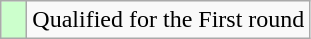<table class=wikitable>
<tr>
<td width=10px style="background-color:#ccffcc;"></td>
<td>Qualified for the First round</td>
</tr>
</table>
